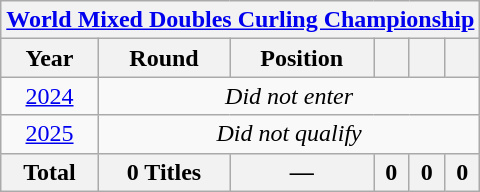<table class="wikitable" style="text-align: center;">
<tr>
<th colspan=10><a href='#'>World Mixed Doubles Curling Championship</a></th>
</tr>
<tr>
<th>Year</th>
<th>Round</th>
<th>Position</th>
<th></th>
<th></th>
<th></th>
</tr>
<tr>
<td> <a href='#'>2024</a></td>
<td colspan=5><em>Did not enter</em></td>
</tr>
<tr>
<td> <a href='#'>2025</a></td>
<td colspan=5><em>Did not qualify</em></td>
</tr>
<tr>
<th>Total</th>
<th>0 Titles</th>
<th>—</th>
<th>0</th>
<th>0</th>
<th>0</th>
</tr>
</table>
